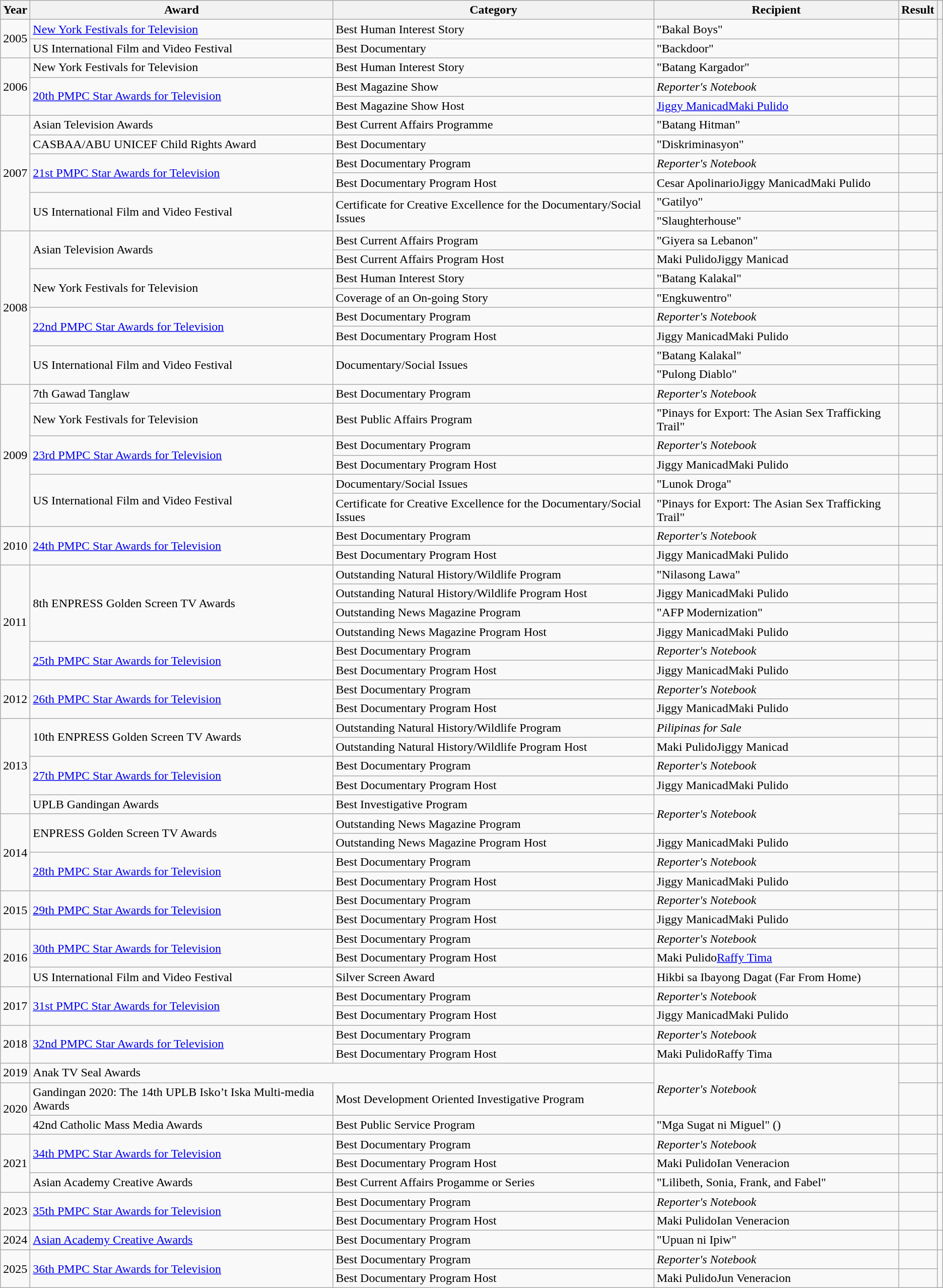<table class="wikitable">
<tr>
<th>Year</th>
<th>Award</th>
<th>Category</th>
<th>Recipient</th>
<th>Result</th>
<th></th>
</tr>
<tr>
<td rowspan=2>2005</td>
<td><a href='#'>New York Festivals for Television</a></td>
<td>Best Human Interest Story</td>
<td>"Bakal Boys"</td>
<td></td>
<th rowspan=7></th>
</tr>
<tr>
<td>US International Film and Video Festival</td>
<td>Best Documentary</td>
<td>"Backdoor"</td>
<td></td>
</tr>
<tr>
<td rowspan=3>2006</td>
<td>New York Festivals for Television</td>
<td>Best Human Interest Story</td>
<td>"Batang Kargador"</td>
<td></td>
</tr>
<tr>
<td rowspan=2><a href='#'>20th PMPC Star Awards for Television</a></td>
<td>Best Magazine Show</td>
<td><em>Reporter's Notebook</em></td>
<td></td>
</tr>
<tr>
<td>Best Magazine Show Host</td>
<td><a href='#'>Jiggy Manicad</a><a href='#'>Maki Pulido</a></td>
<td></td>
</tr>
<tr>
<td rowspan=6>2007</td>
<td>Asian Television Awards</td>
<td>Best Current Affairs Programme</td>
<td>"Batang Hitman"</td>
<td></td>
</tr>
<tr>
<td>CASBAA/ABU UNICEF Child Rights Award</td>
<td>Best Documentary</td>
<td>"Diskriminasyon"</td>
<td></td>
</tr>
<tr>
<td rowspan=2><a href='#'>21st PMPC Star Awards for Television</a></td>
<td>Best Documentary Program</td>
<td><em>Reporter's Notebook</em></td>
<td></td>
<td rowspan=2></td>
</tr>
<tr>
<td>Best Documentary Program Host</td>
<td>Cesar ApolinarioJiggy ManicadMaki Pulido</td>
<td></td>
</tr>
<tr>
<td rowspan=2>US International Film and Video Festival</td>
<td rowspan=2>Certificate for Creative Excellence for the Documentary/Social Issues</td>
<td>"Gatilyo"</td>
<td></td>
<th rowspan=6></th>
</tr>
<tr>
<td>"Slaughterhouse"</td>
<td></td>
</tr>
<tr>
<td rowspan=8>2008</td>
<td rowspan=2>Asian Television Awards</td>
<td>Best Current Affairs Program</td>
<td>"Giyera sa Lebanon"</td>
<td></td>
</tr>
<tr>
<td>Best Current Affairs Program Host</td>
<td>Maki PulidoJiggy Manicad</td>
<td></td>
</tr>
<tr>
<td rowspan=2>New York Festivals for Television</td>
<td>Best Human Interest Story</td>
<td>"Batang Kalakal"</td>
<td></td>
</tr>
<tr>
<td>Coverage of an On-going Story</td>
<td>"Engkuwentro"</td>
<td></td>
</tr>
<tr>
<td rowspan=2><a href='#'>22nd PMPC Star Awards for Television</a></td>
<td>Best Documentary Program</td>
<td><em>Reporter's Notebook</em></td>
<td></td>
<td rowspan=2></td>
</tr>
<tr>
<td>Best Documentary Program Host</td>
<td>Jiggy ManicadMaki Pulido</td>
<td></td>
</tr>
<tr>
<td rowspan=2>US International Film and Video Festival</td>
<td rowspan=2>Documentary/Social Issues</td>
<td>"Batang Kalakal"</td>
<td></td>
<th rowspan=2></th>
</tr>
<tr>
<td>"Pulong Diablo"</td>
<td></td>
</tr>
<tr>
<td rowspan=6>2009</td>
<td>7th Gawad Tanglaw</td>
<td>Best Documentary Program</td>
<td><em>Reporter's Notebook</em></td>
<td></td>
<td></td>
</tr>
<tr>
<td>New York Festivals for Television</td>
<td>Best Public Affairs Program</td>
<td>"Pinays for Export: The Asian Sex Trafficking Trail"</td>
<td></td>
<th></th>
</tr>
<tr>
<td rowspan=2><a href='#'>23rd PMPC Star Awards for Television</a></td>
<td>Best Documentary Program</td>
<td><em>Reporter's Notebook</em></td>
<td></td>
<td rowspan=2></td>
</tr>
<tr>
<td>Best Documentary Program Host</td>
<td>Jiggy ManicadMaki Pulido</td>
<td></td>
</tr>
<tr>
<td rowspan=2>US International Film and Video Festival</td>
<td>Documentary/Social Issues</td>
<td>"Lunok Droga"</td>
<td></td>
<th rowspan=2></th>
</tr>
<tr>
<td>Certificate for Creative Excellence for the Documentary/Social Issues</td>
<td>"Pinays for Export: The Asian Sex Trafficking Trail"</td>
<td></td>
</tr>
<tr>
<td rowspan=2>2010</td>
<td rowspan=2><a href='#'>24th PMPC Star Awards for Television</a></td>
<td>Best Documentary Program</td>
<td><em>Reporter's Notebook</em></td>
<td></td>
<td rowspan=2></td>
</tr>
<tr>
<td>Best Documentary Program Host</td>
<td>Jiggy ManicadMaki Pulido</td>
<td></td>
</tr>
<tr>
<td rowspan=6>2011</td>
<td rowspan=4>8th ENPRESS Golden Screen TV Awards</td>
<td>Outstanding Natural History/Wildlife Program</td>
<td>"Nilasong Lawa"</td>
<td></td>
<td rowspan=4></td>
</tr>
<tr>
<td>Outstanding Natural History/Wildlife Program Host</td>
<td>Jiggy ManicadMaki Pulido</td>
<td></td>
</tr>
<tr>
<td>Outstanding News Magazine Program</td>
<td>"AFP Modernization"</td>
<td></td>
</tr>
<tr>
<td>Outstanding News Magazine Program Host</td>
<td>Jiggy ManicadMaki Pulido</td>
<td></td>
</tr>
<tr>
<td rowspan=2><a href='#'>25th PMPC Star Awards for Television</a></td>
<td>Best Documentary Program</td>
<td><em>Reporter's Notebook</em></td>
<td></td>
<td rowspan=2></td>
</tr>
<tr>
<td>Best Documentary Program Host</td>
<td>Jiggy ManicadMaki Pulido</td>
<td></td>
</tr>
<tr>
<td rowspan=2>2012</td>
<td rowspan=2><a href='#'>26th PMPC Star Awards for Television</a></td>
<td>Best Documentary Program</td>
<td><em>Reporter's Notebook</em></td>
<td></td>
<td rowspan=2></td>
</tr>
<tr>
<td>Best Documentary Program Host</td>
<td>Jiggy ManicadMaki Pulido</td>
<td></td>
</tr>
<tr>
<td rowspan=5>2013</td>
<td rowspan=2>10th ENPRESS Golden Screen TV Awards</td>
<td>Outstanding Natural History/Wildlife Program</td>
<td><em>Pilipinas for Sale</em></td>
<td></td>
<td rowspan=2></td>
</tr>
<tr>
<td>Outstanding Natural History/Wildlife Program Host</td>
<td>Maki PulidoJiggy Manicad</td>
<td></td>
</tr>
<tr>
<td rowspan=2><a href='#'>27th PMPC Star Awards for Television</a></td>
<td>Best Documentary Program</td>
<td><em>Reporter's Notebook</em></td>
<td></td>
<td rowspan=2></td>
</tr>
<tr>
<td>Best Documentary Program Host</td>
<td>Jiggy ManicadMaki Pulido</td>
<td></td>
</tr>
<tr>
<td>UPLB Gandingan Awards</td>
<td>Best Investigative Program</td>
<td rowspan=2><em>Reporter's Notebook</em></td>
<td></td>
<th></th>
</tr>
<tr>
<td rowspan=4>2014</td>
<td rowspan=2>ENPRESS Golden Screen TV Awards</td>
<td>Outstanding News Magazine Program</td>
<td></td>
<td rowspan=2></td>
</tr>
<tr>
<td>Outstanding News Magazine Program Host</td>
<td>Jiggy ManicadMaki Pulido</td>
<td></td>
</tr>
<tr>
<td rowspan=2><a href='#'>28th PMPC Star Awards for Television</a></td>
<td>Best Documentary Program</td>
<td><em>Reporter's Notebook</em></td>
<td></td>
<td rowspan=2></td>
</tr>
<tr>
<td>Best Documentary Program Host</td>
<td>Jiggy ManicadMaki Pulido</td>
<td></td>
</tr>
<tr>
<td rowspan=2>2015</td>
<td rowspan=2><a href='#'>29th PMPC Star Awards for Television</a></td>
<td>Best Documentary Program</td>
<td><em>Reporter's Notebook</em></td>
<td></td>
<td rowspan=2></td>
</tr>
<tr>
<td>Best Documentary Program Host</td>
<td>Jiggy ManicadMaki Pulido</td>
<td></td>
</tr>
<tr>
<td rowspan=3>2016</td>
<td rowspan=2><a href='#'>30th PMPC Star Awards for Television</a></td>
<td>Best Documentary Program</td>
<td><em>Reporter's Notebook</em></td>
<td></td>
<td rowspan=2></td>
</tr>
<tr>
<td>Best Documentary Program Host</td>
<td>Maki Pulido<a href='#'>Raffy Tima</a></td>
<td></td>
</tr>
<tr>
<td>US International Film and Video Festival</td>
<td>Silver Screen Award</td>
<td>Hikbi sa Ibayong Dagat (Far From Home)</td>
<td></td>
<td></td>
</tr>
<tr>
<td rowspan=2>2017</td>
<td rowspan=2><a href='#'>31st PMPC Star Awards for Television</a></td>
<td>Best Documentary Program</td>
<td><em>Reporter's Notebook</em></td>
<td></td>
<td rowspan=2></td>
</tr>
<tr>
<td>Best Documentary Program Host</td>
<td>Jiggy ManicadMaki Pulido</td>
<td></td>
</tr>
<tr>
<td rowspan=2>2018</td>
<td rowspan=2><a href='#'>32nd PMPC Star Awards for Television</a></td>
<td>Best Documentary Program</td>
<td><em>Reporter's Notebook</em></td>
<td></td>
<td rowspan=2></td>
</tr>
<tr>
<td>Best Documentary Program Host</td>
<td>Maki PulidoRaffy Tima</td>
<td></td>
</tr>
<tr>
<td>2019</td>
<td colspan=2>Anak TV Seal Awards</td>
<td rowspan=2><em>Reporter's Notebook</em></td>
<td></td>
<td></td>
</tr>
<tr>
<td rowspan=2>2020</td>
<td>Gandingan 2020: The 14th UPLB Isko’t Iska Multi-media Awards</td>
<td>Most Development Oriented Investigative Program</td>
<td></td>
<td></td>
</tr>
<tr>
<td>42nd Catholic Mass Media Awards</td>
<td>Best Public Service Program</td>
<td>"Mga Sugat ni Miguel" ()</td>
<td></td>
<td></td>
</tr>
<tr>
<td rowspan=3>2021</td>
<td rowspan=2><a href='#'>34th PMPC Star Awards for Television</a></td>
<td>Best Documentary Program</td>
<td><em>Reporter's Notebook</em></td>
<td></td>
<td rowspan=2></td>
</tr>
<tr>
<td>Best Documentary Program Host</td>
<td>Maki PulidoIan Veneracion</td>
<td></td>
</tr>
<tr>
<td>Asian Academy Creative Awards</td>
<td>Best Current Affairs Progamme or Series</td>
<td>"Lilibeth, Sonia, Frank, and Fabel"</td>
<td></td>
<td></td>
</tr>
<tr>
<td rowspan=2>2023</td>
<td rowspan=2><a href='#'>35th PMPC Star Awards for Television</a></td>
<td>Best Documentary Program</td>
<td><em>Reporter's Notebook</em></td>
<td></td>
<td rowspan=2></td>
</tr>
<tr>
<td>Best Documentary Program Host</td>
<td>Maki PulidoIan Veneracion</td>
<td></td>
</tr>
<tr>
<td>2024</td>
<td><a href='#'>Asian Academy Creative Awards</a></td>
<td>Best Documentary Program</td>
<td>"Upuan ni Ipiw"</td>
<td></td>
<td></td>
</tr>
<tr>
<td rowspan=2>2025</td>
<td rowspan=2><a href='#'>36th PMPC Star Awards for Television</a></td>
<td>Best Documentary Program</td>
<td><em>Reporter's Notebook</em></td>
<td></td>
<td rowspan=2></td>
</tr>
<tr>
<td>Best Documentary Program Host</td>
<td>Maki PulidoJun Veneracion</td>
<td></td>
</tr>
</table>
